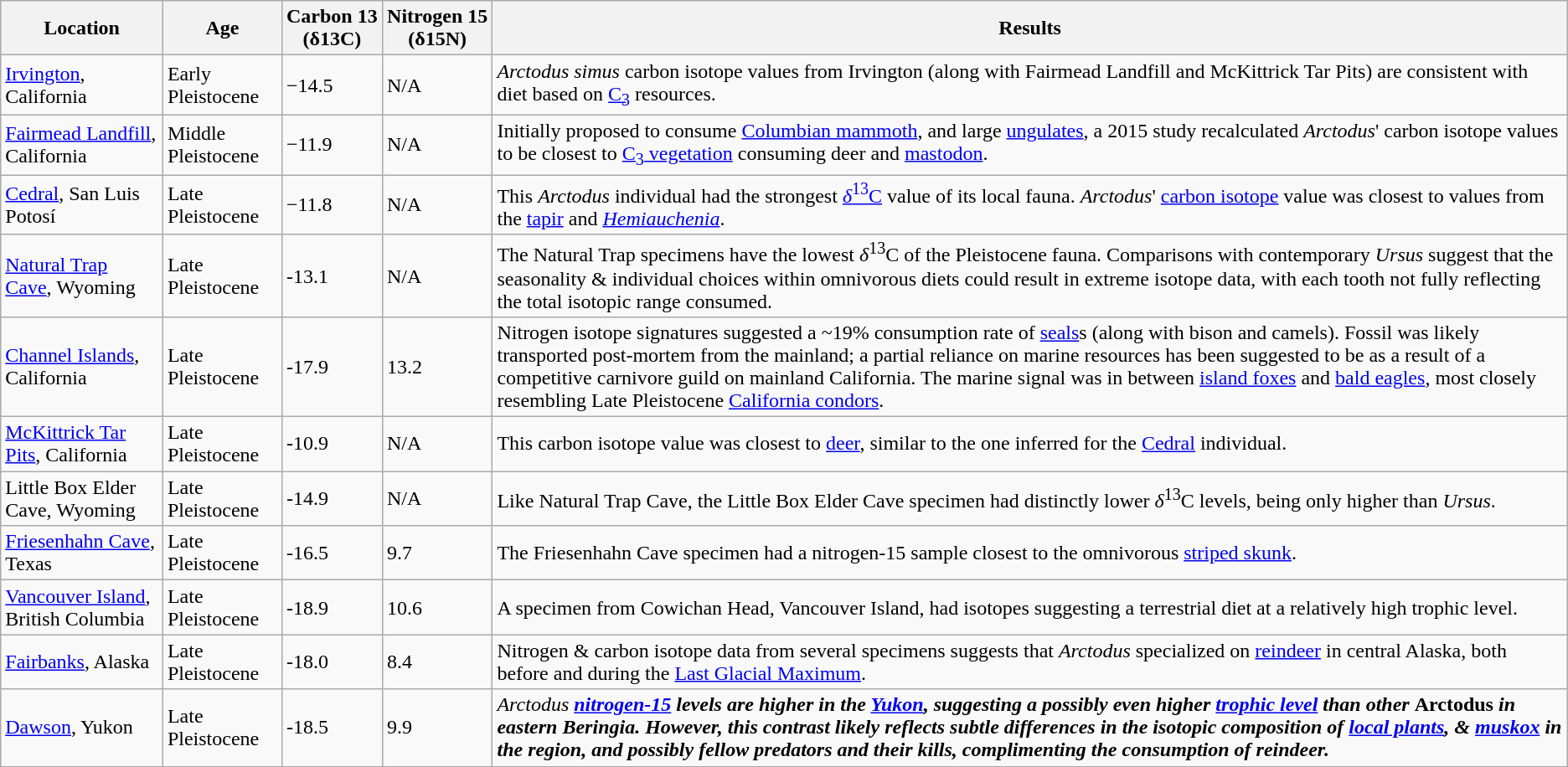<table class="wikitable">
<tr>
<th>Location</th>
<th>Age</th>
<th>Carbon 13 (δ13C)</th>
<th>Nitrogen 15 (δ15N)</th>
<th>Results</th>
</tr>
<tr>
<td><a href='#'>Irvington</a>, California</td>
<td>Early<br>Pleistocene</td>
<td>−14.5</td>
<td>N/A</td>
<td><em>Arctodus simus</em> carbon isotope values from Irvington (along with Fairmead Landfill and McKittrick Tar Pits) are consistent with diet based on <a href='#'>C<sub>3</sub></a> resources.</td>
</tr>
<tr>
<td><a href='#'>Fairmead Landfill</a>, California</td>
<td>Middle Pleistocene</td>
<td>−11.9</td>
<td>N/A</td>
<td>Initially proposed to consume <a href='#'>Columbian mammoth</a>, and large <a href='#'>ungulates</a>, a 2015 study recalculated <em>Arctodus</em>' carbon isotope values to be closest to <a href='#'>C<sub>3</sub> vegetation</a> consuming deer and <a href='#'>mastodon</a>.</td>
</tr>
<tr>
<td><a href='#'>Cedral</a>, San Luis Potosí</td>
<td>Late Pleistocene</td>
<td>−11.8</td>
<td>N/A</td>
<td>This <em>Arctodus</em> individual had the strongest <a href='#'><em>δ</em><sup>13</sup>C</a> value of its local fauna. <em>Arctodus</em>' <a href='#'>carbon isotope</a> value was closest to values from the <a href='#'>tapir</a> and <em><a href='#'>Hemiauchenia</a></em>.</td>
</tr>
<tr>
<td><a href='#'>Natural Trap Cave</a>, Wyoming</td>
<td>Late Pleistocene</td>
<td>-13.1</td>
<td>N/A</td>
<td>The Natural Trap specimens have the lowest <em>δ</em><sup>13</sup>C of the Pleistocene fauna. Comparisons with contemporary <em>Ursus</em> suggest that the seasonality & individual choices within omnivorous diets could result in extreme isotope data, with each tooth not fully reflecting the total isotopic range consumed.</td>
</tr>
<tr>
<td><a href='#'>Channel Islands</a>, California</td>
<td>Late Pleistocene</td>
<td>-17.9</td>
<td>13.2</td>
<td>Nitrogen isotope signatures suggested a ~19% consumption rate of <a href='#'>seals</a>s (along with bison and camels). Fossil was likely transported post-mortem from the mainland; a partial reliance on marine resources has been suggested to be as a result of a competitive carnivore guild on mainland California. The marine signal was in between <a href='#'>island foxes</a> and <a href='#'>bald eagles</a>, most closely resembling Late Pleistocene <a href='#'>California condors</a>.</td>
</tr>
<tr>
<td><a href='#'>McKittrick Tar Pits</a>, California</td>
<td>Late Pleistocene</td>
<td>-10.9</td>
<td>N/A</td>
<td>This carbon isotope value was closest to <a href='#'>deer</a>, similar to the one inferred for the <a href='#'>Cedral</a> individual.</td>
</tr>
<tr>
<td>Little Box Elder Cave, Wyoming</td>
<td>Late Pleistocene</td>
<td>-14.9</td>
<td>N/A</td>
<td>Like Natural Trap Cave, the Little Box Elder Cave specimen had distinctly lower <em>δ</em><sup>13</sup>C levels, being only higher than <em>Ursus</em>.</td>
</tr>
<tr>
<td><a href='#'>Friesenhahn Cave</a>, Texas</td>
<td>Late Pleistocene</td>
<td>-16.5</td>
<td>9.7</td>
<td>The Friesenhahn Cave specimen had a nitrogen-15 sample closest to the omnivorous <a href='#'>striped skunk</a>.</td>
</tr>
<tr>
<td><a href='#'>Vancouver Island</a>, British Columbia</td>
<td>Late Pleistocene</td>
<td>-18.9</td>
<td>10.6</td>
<td>A specimen from Cowichan Head, Vancouver Island, had isotopes suggesting a terrestrial diet at a relatively high trophic level.</td>
</tr>
<tr>
<td><a href='#'>Fairbanks</a>, Alaska</td>
<td>Late Pleistocene</td>
<td>-18.0</td>
<td>8.4</td>
<td>Nitrogen & carbon isotope data from several specimens suggests that <em>Arctodus</em> specialized on <a href='#'>reindeer</a> in central Alaska, both before and during the <a href='#'>Last Glacial Maximum</a>.</td>
</tr>
<tr>
<td><a href='#'>Dawson</a>, Yukon</td>
<td>Late Pleistocene</td>
<td>-18.5</td>
<td>9.9</td>
<td><em>Arctodus<strong> <a href='#'>nitrogen-15</a> levels are higher in the <a href='#'>Yukon</a>, suggesting a possibly even higher <a href='#'>trophic level</a> than other </em>Arctodus<em> in eastern Beringia. However, this contrast likely reflects subtle differences in the isotopic composition of <a href='#'>local plants</a>, & <a href='#'>muskox</a> in the region, and possibly fellow predators and their kills, complimenting the consumption of reindeer.</td>
</tr>
</table>
